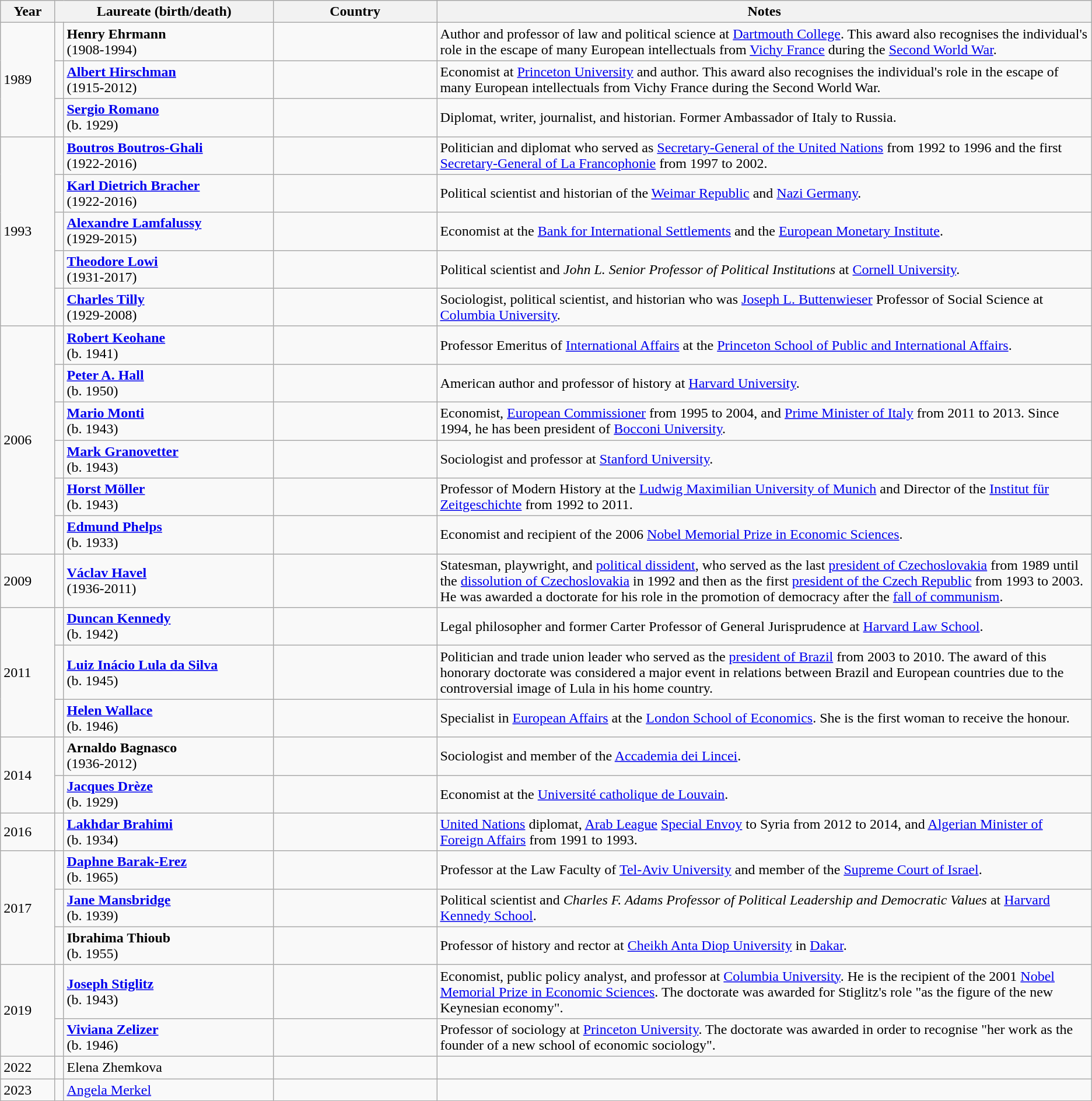<table class="wikitable sortable" align="center">
<tr>
<th width="5%">Year</th>
<th colspan="2" width="20%">Laureate (birth/death)</th>
<th width="15%">Country</th>
<th width="60%">Notes</th>
</tr>
<tr>
<td rowspan="3">1989</td>
<td></td>
<td><strong>Henry Ehrmann</strong><br>(1908-1994)</td>
<td></td>
<td>Author and professor of law and political science at <a href='#'>Dartmouth College</a>. This award also recognises the individual's role in the escape of many European intellectuals from <a href='#'>Vichy France</a> during the <a href='#'>Second World War</a>.</td>
</tr>
<tr>
<td></td>
<td><strong><a href='#'>Albert Hirschman</a></strong><br>(1915-2012)</td>
<td></td>
<td>Economist at <a href='#'>Princeton University</a> and author. This award also recognises the individual's role in the escape of many European intellectuals from Vichy France during the Second World War.</td>
</tr>
<tr>
<td></td>
<td><strong><a href='#'>Sergio Romano</a></strong><br>(b. 1929)</td>
<td></td>
<td>Diplomat, writer, journalist, and historian. Former Ambassador of Italy to Russia.</td>
</tr>
<tr>
<td rowspan="5">1993</td>
<td></td>
<td><strong><a href='#'>Boutros Boutros-Ghali</a></strong><br>(1922-2016)</td>
<td></td>
<td>Politician and diplomat who served as <a href='#'>Secretary-General of the United Nations</a> from 1992 to 1996 and the first <a href='#'>Secretary-General of La Francophonie</a> from 1997 to 2002.</td>
</tr>
<tr>
<td></td>
<td><strong><a href='#'>Karl Dietrich Bracher</a></strong><br>(1922-2016)</td>
<td></td>
<td>Political scientist and historian of the <a href='#'>Weimar Republic</a> and <a href='#'>Nazi Germany</a>.</td>
</tr>
<tr>
<td></td>
<td><strong><a href='#'>Alexandre Lamfalussy</a></strong><br>(1929-2015)</td>
<td></td>
<td>Economist at the <a href='#'>Bank for International Settlements</a> and the <a href='#'>European Monetary Institute</a>.</td>
</tr>
<tr>
<td></td>
<td><strong><a href='#'>Theodore Lowi</a></strong><br>(1931-2017)</td>
<td></td>
<td>Political scientist and <em>John L. Senior Professor of Political Institutions</em> at <a href='#'>Cornell University</a>.</td>
</tr>
<tr>
<td></td>
<td><strong><a href='#'>Charles Tilly</a></strong><br>(1929-2008)</td>
<td></td>
<td>Sociologist, political scientist, and historian who was <a href='#'>Joseph L. Buttenwieser</a> Professor of Social Science at <a href='#'>Columbia University</a>.</td>
</tr>
<tr>
<td rowspan="6">2006</td>
<td></td>
<td><strong><a href='#'>Robert Keohane</a></strong><br>(b. 1941)</td>
<td></td>
<td>Professor Emeritus of <a href='#'>International Affairs</a> at the <a href='#'>Princeton School of Public and International Affairs</a>.</td>
</tr>
<tr>
<td></td>
<td><strong><a href='#'>Peter A. Hall</a></strong><br>(b. 1950)</td>
<td></td>
<td>American author and professor of history at <a href='#'>Harvard University</a>.</td>
</tr>
<tr>
<td></td>
<td><strong><a href='#'>Mario Monti</a></strong><br>(b. 1943)</td>
<td></td>
<td>Economist, <a href='#'>European Commissioner</a> from 1995 to 2004, and <a href='#'>Prime Minister of Italy</a> from 2011 to 2013. Since 1994, he has been president of <a href='#'>Bocconi University</a>.</td>
</tr>
<tr>
<td></td>
<td><strong><a href='#'>Mark Granovetter</a></strong><br>(b. 1943)</td>
<td></td>
<td>Sociologist and professor at <a href='#'>Stanford University</a>.</td>
</tr>
<tr>
<td></td>
<td><strong><a href='#'>Horst Möller</a></strong><br>(b. 1943)</td>
<td></td>
<td>Professor of Modern History at the <a href='#'>Ludwig Maximilian University of Munich</a> and Director of the <a href='#'>Institut für Zeitgeschichte</a> from 1992 to 2011.</td>
</tr>
<tr>
<td></td>
<td><strong><a href='#'>Edmund Phelps</a></strong><br>(b. 1933)</td>
<td></td>
<td>Economist and recipient of the 2006 <a href='#'>Nobel Memorial Prize in Economic Sciences</a>.</td>
</tr>
<tr>
<td>2009</td>
<td></td>
<td><strong><a href='#'>Václav Havel</a></strong><br>(1936-2011)</td>
<td></td>
<td>Statesman, playwright, and <a href='#'>political dissident</a>, who served as the last <a href='#'>president of Czechoslovakia</a> from 1989 until the <a href='#'>dissolution of Czechoslovakia</a> in 1992 and then as the first <a href='#'>president of the Czech Republic</a> from 1993 to 2003. He was awarded a doctorate for his role in the promotion of democracy after the <a href='#'>fall of communism</a>.</td>
</tr>
<tr>
<td rowspan="3">2011</td>
<td></td>
<td><strong><a href='#'>Duncan Kennedy</a></strong><br>(b. 1942)</td>
<td></td>
<td>Legal philosopher and former Carter Professor of General Jurisprudence at <a href='#'>Harvard Law School</a>.</td>
</tr>
<tr>
<td></td>
<td><strong><a href='#'>Luiz Inácio Lula da Silva</a></strong><br>(b. 1945)</td>
<td></td>
<td>Politician and trade union leader who served as the <a href='#'>president of Brazil</a> from 2003 to 2010. The award of this honorary doctorate was considered a major event in relations between Brazil and European countries due to the controversial image of Lula in his home country.</td>
</tr>
<tr>
<td></td>
<td><strong><a href='#'>Helen Wallace</a></strong><br>(b. 1946)</td>
<td></td>
<td>Specialist in <a href='#'>European Affairs</a> at the <a href='#'>London School of Economics</a>. She is the first woman to receive the honour.</td>
</tr>
<tr>
<td rowspan="2">2014</td>
<td></td>
<td><strong>Arnaldo Bagnasco</strong><br>(1936-2012)</td>
<td></td>
<td>Sociologist and member of the <a href='#'>Accademia dei Lincei</a>.</td>
</tr>
<tr>
<td></td>
<td><strong><a href='#'>Jacques Drèze</a></strong><br>(b. 1929)</td>
<td></td>
<td>Economist at the <a href='#'>Université catholique de Louvain</a>.</td>
</tr>
<tr>
<td>2016</td>
<td></td>
<td><strong><a href='#'>Lakhdar Brahimi</a></strong><br>(b. 1934)</td>
<td></td>
<td><a href='#'>United Nations</a> diplomat, <a href='#'>Arab League</a> <a href='#'>Special Envoy</a> to Syria from 2012 to 2014, and <a href='#'>Algerian Minister of Foreign Affairs</a> from 1991 to 1993.</td>
</tr>
<tr>
<td rowspan="3">2017</td>
<td></td>
<td><strong><a href='#'>Daphne Barak-Erez</a></strong><br>(b. 1965)</td>
<td></td>
<td>Professor at the Law Faculty of <a href='#'>Tel-Aviv University</a> and member of the <a href='#'>Supreme Court of Israel</a>.</td>
</tr>
<tr>
<td></td>
<td><strong><a href='#'>Jane Mansbridge</a></strong><br>(b. 1939)</td>
<td></td>
<td>Political scientist and <em>Charles F. Adams Professor of Political Leadership and Democratic Values</em> at <a href='#'>Harvard Kennedy School</a>.</td>
</tr>
<tr>
<td></td>
<td><strong>Ibrahima Thioub</strong><br>(b. 1955)</td>
<td></td>
<td>Professor of history and rector at <a href='#'>Cheikh Anta Diop University</a> in <a href='#'>Dakar</a>.</td>
</tr>
<tr>
<td rowspan="2">2019</td>
<td></td>
<td><strong><a href='#'>Joseph Stiglitz</a></strong><br>(b. 1943)</td>
<td></td>
<td>Economist, public policy analyst, and professor at <a href='#'>Columbia University</a>. He is the recipient of the 2001 <a href='#'>Nobel Memorial Prize in Economic Sciences</a>. The doctorate was awarded for Stiglitz's role "as the figure of the new Keynesian economy".</td>
</tr>
<tr>
<td></td>
<td><strong><a href='#'>Viviana Zelizer</a></strong><br>(b. 1946)</td>
<td></td>
<td>Professor of sociology at <a href='#'>Princeton University</a>. The doctorate was awarded in order to recognise "her work as the founder of a new school of economic sociology".</td>
</tr>
<tr>
<td>2022</td>
<td></td>
<td>Elena Zhemkova</td>
<td></td>
<td></td>
</tr>
<tr>
<td>2023</td>
<td></td>
<td><a href='#'>Angela Merkel</a></td>
<td></td>
<td></td>
</tr>
</table>
